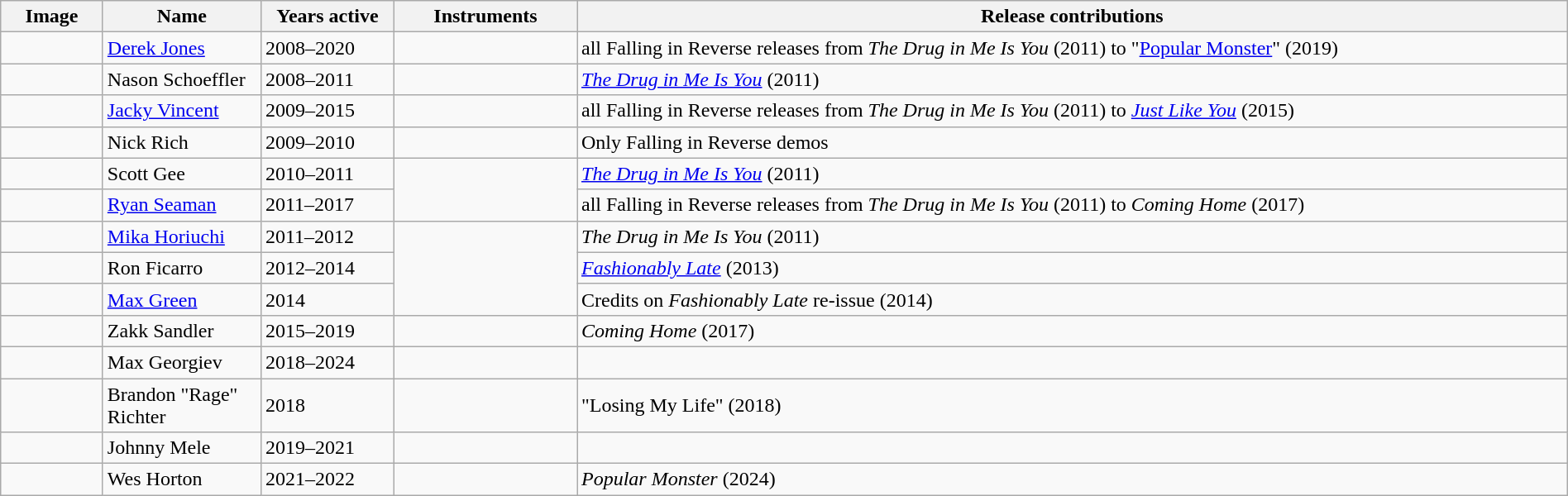<table class="wikitable" border="1" width=100%>
<tr>
<th width="75">Image</th>
<th width="120">Name</th>
<th width="100">Years active</th>
<th width="140">Instruments</th>
<th>Release contributions</th>
</tr>
<tr>
<td></td>
<td><a href='#'>Derek Jones</a></td>
<td>2008–2020 </td>
<td></td>
<td>all Falling in Reverse releases from <em>The Drug in Me Is You</em> (2011) to "<a href='#'>Popular Monster</a>" (2019)</td>
</tr>
<tr>
<td></td>
<td>Nason Schoeffler</td>
<td>2008–2011</td>
<td></td>
<td><em><a href='#'>The Drug in Me Is You</a></em>  (2011)</td>
</tr>
<tr>
<td></td>
<td><a href='#'>Jacky Vincent</a></td>
<td>2009–2015</td>
<td></td>
<td>all Falling in Reverse releases from <em>The Drug in Me Is You</em> (2011) to <em><a href='#'>Just Like You</a></em> (2015)</td>
</tr>
<tr>
<td></td>
<td>Nick Rich</td>
<td>2009–2010</td>
<td></td>
<td>Only Falling in Reverse demos</td>
</tr>
<tr>
<td></td>
<td>Scott Gee</td>
<td>2010–2011</td>
<td rowspan="2"></td>
<td><em><a href='#'>The Drug in Me Is You</a></em>  (2011)</td>
</tr>
<tr>
<td></td>
<td><a href='#'>Ryan Seaman</a></td>
<td>2011–2017</td>
<td>all Falling in Reverse releases from <em>The Drug in Me Is You</em> (2011) to <em>Coming Home</em> (2017)</td>
</tr>
<tr>
<td></td>
<td><a href='#'>Mika Horiuchi</a></td>
<td>2011–2012</td>
<td rowspan="3"></td>
<td><em>The Drug in Me Is You</em> (2011)</td>
</tr>
<tr>
<td></td>
<td>Ron Ficarro</td>
<td>2012–2014</td>
<td><em><a href='#'>Fashionably Late</a></em> (2013)</td>
</tr>
<tr>
<td></td>
<td><a href='#'>Max Green</a></td>
<td>2014</td>
<td>Credits on <em>Fashionably Late</em> re-issue (2014)</td>
</tr>
<tr>
<td></td>
<td>Zakk Sandler</td>
<td>2015–2019</td>
<td></td>
<td><em>Coming Home</em> (2017)</td>
</tr>
<tr>
<td></td>
<td>Max Georgiev</td>
<td>2018–2024</td>
<td></td>
<td></td>
</tr>
<tr>
<td></td>
<td>Brandon "Rage" Richter</td>
<td>2018</td>
<td></td>
<td>"Losing My Life" (2018)</td>
</tr>
<tr>
<td></td>
<td>Johnny Mele</td>
<td>2019–2021</td>
<td></td>
<td></td>
</tr>
<tr>
<td></td>
<td>Wes Horton</td>
<td>2021–2022</td>
<td></td>
<td><em>Popular Monster</em> (2024)</td>
</tr>
</table>
